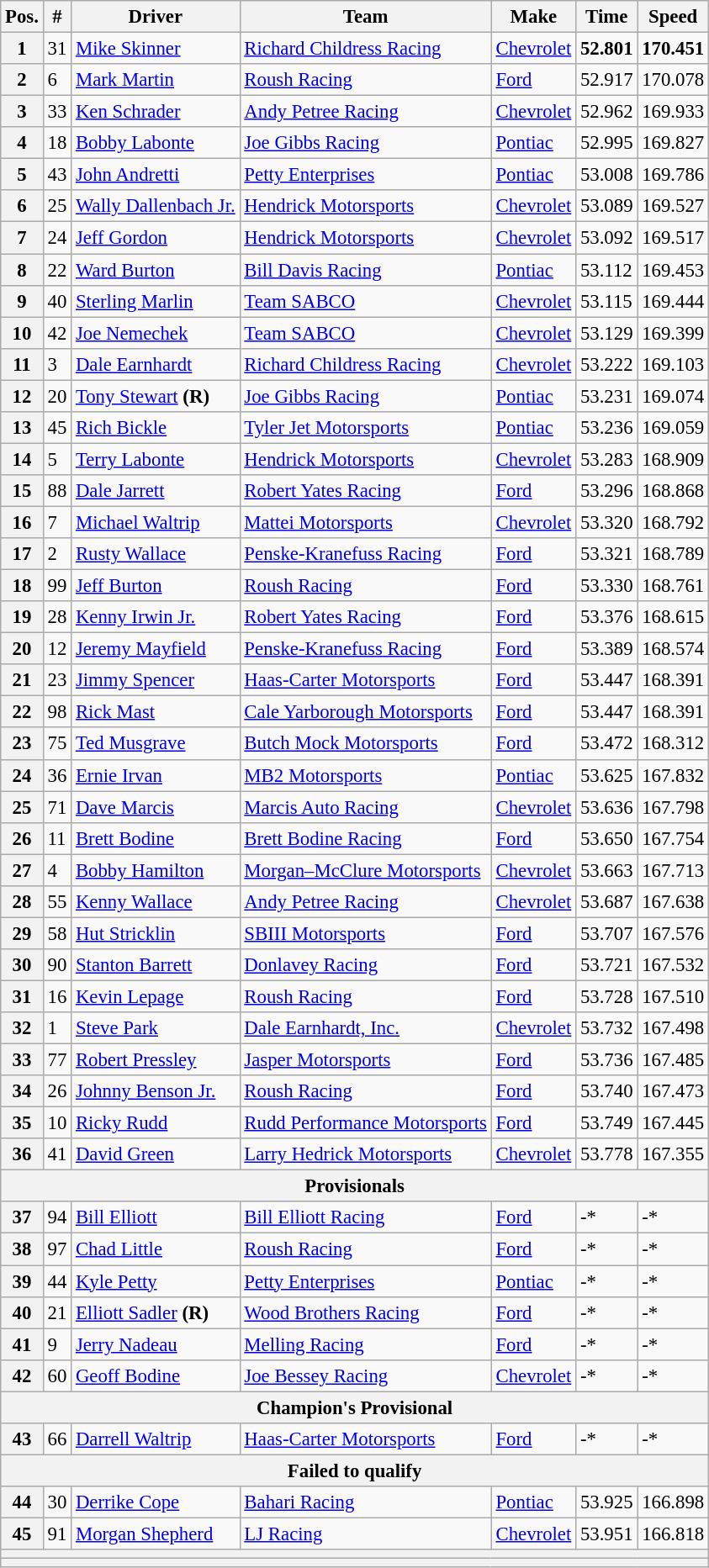<table class="wikitable" style="font-size:95%">
<tr>
<th>Pos.</th>
<th>#</th>
<th>Driver</th>
<th>Team</th>
<th>Make</th>
<th>Time</th>
<th>Speed</th>
</tr>
<tr>
<th>1</th>
<td>31</td>
<td><a href='#'>Mike Skinner</a></td>
<td><a href='#'>Richard Childress Racing</a></td>
<td><a href='#'>Chevrolet</a></td>
<td><strong>52.801</strong></td>
<td><strong>170.451</strong></td>
</tr>
<tr>
<th>2</th>
<td>6</td>
<td><a href='#'>Mark Martin</a></td>
<td><a href='#'>Roush Racing</a></td>
<td><a href='#'>Ford</a></td>
<td>52.917</td>
<td>170.078</td>
</tr>
<tr>
<th>3</th>
<td>33</td>
<td><a href='#'>Ken Schrader</a></td>
<td><a href='#'>Andy Petree Racing</a></td>
<td><a href='#'>Chevrolet</a></td>
<td>52.962</td>
<td>169.933</td>
</tr>
<tr>
<th>4</th>
<td>18</td>
<td><a href='#'>Bobby Labonte</a></td>
<td><a href='#'>Joe Gibbs Racing</a></td>
<td><a href='#'>Pontiac</a></td>
<td>52.995</td>
<td>169.827</td>
</tr>
<tr>
<th>5</th>
<td>43</td>
<td><a href='#'>John Andretti</a></td>
<td><a href='#'>Petty Enterprises</a></td>
<td><a href='#'>Pontiac</a></td>
<td>53.008</td>
<td>169.786</td>
</tr>
<tr>
<th>6</th>
<td>25</td>
<td><a href='#'>Wally Dallenbach Jr.</a></td>
<td><a href='#'>Hendrick Motorsports</a></td>
<td><a href='#'>Chevrolet</a></td>
<td>53.089</td>
<td>169.527</td>
</tr>
<tr>
<th>7</th>
<td>24</td>
<td><a href='#'>Jeff Gordon</a></td>
<td><a href='#'>Hendrick Motorsports</a></td>
<td><a href='#'>Chevrolet</a></td>
<td>53.092</td>
<td>169.517</td>
</tr>
<tr>
<th>8</th>
<td>22</td>
<td><a href='#'>Ward Burton</a></td>
<td><a href='#'>Bill Davis Racing</a></td>
<td><a href='#'>Pontiac</a></td>
<td>53.112</td>
<td>169.453</td>
</tr>
<tr>
<th>9</th>
<td>40</td>
<td><a href='#'>Sterling Marlin</a></td>
<td><a href='#'>Team SABCO</a></td>
<td><a href='#'>Chevrolet</a></td>
<td>53.115</td>
<td>169.444</td>
</tr>
<tr>
<th>10</th>
<td>42</td>
<td><a href='#'>Joe Nemechek</a></td>
<td><a href='#'>Team SABCO</a></td>
<td><a href='#'>Chevrolet</a></td>
<td>53.129</td>
<td>169.399</td>
</tr>
<tr>
<th>11</th>
<td>3</td>
<td><a href='#'>Dale Earnhardt</a></td>
<td><a href='#'>Richard Childress Racing</a></td>
<td><a href='#'>Chevrolet</a></td>
<td>53.222</td>
<td>169.103</td>
</tr>
<tr>
<th>12</th>
<td>20</td>
<td><a href='#'>Tony Stewart</a> <strong>(R)</strong></td>
<td><a href='#'>Joe Gibbs Racing</a></td>
<td><a href='#'>Pontiac</a></td>
<td>53.231</td>
<td>169.074</td>
</tr>
<tr>
<th>13</th>
<td>45</td>
<td><a href='#'>Rich Bickle</a></td>
<td><a href='#'>Tyler Jet Motorsports</a></td>
<td><a href='#'>Pontiac</a></td>
<td>53.236</td>
<td>169.059</td>
</tr>
<tr>
<th>14</th>
<td>5</td>
<td><a href='#'>Terry Labonte</a></td>
<td><a href='#'>Hendrick Motorsports</a></td>
<td><a href='#'>Chevrolet</a></td>
<td>53.283</td>
<td>168.909</td>
</tr>
<tr>
<th>15</th>
<td>88</td>
<td><a href='#'>Dale Jarrett</a></td>
<td><a href='#'>Robert Yates Racing</a></td>
<td><a href='#'>Ford</a></td>
<td>53.296</td>
<td>168.868</td>
</tr>
<tr>
<th>16</th>
<td>7</td>
<td><a href='#'>Michael Waltrip</a></td>
<td><a href='#'>Mattei Motorsports</a></td>
<td><a href='#'>Chevrolet</a></td>
<td>53.320</td>
<td>168.792</td>
</tr>
<tr>
<th>17</th>
<td>2</td>
<td><a href='#'>Rusty Wallace</a></td>
<td><a href='#'>Penske-Kranefuss Racing</a></td>
<td><a href='#'>Ford</a></td>
<td>53.321</td>
<td>168.789</td>
</tr>
<tr>
<th>18</th>
<td>99</td>
<td><a href='#'>Jeff Burton</a></td>
<td><a href='#'>Roush Racing</a></td>
<td><a href='#'>Ford</a></td>
<td>53.330</td>
<td>168.761</td>
</tr>
<tr>
<th>19</th>
<td>28</td>
<td><a href='#'>Kenny Irwin Jr.</a></td>
<td><a href='#'>Robert Yates Racing</a></td>
<td><a href='#'>Ford</a></td>
<td>53.376</td>
<td>168.615</td>
</tr>
<tr>
<th>20</th>
<td>12</td>
<td><a href='#'>Jeremy Mayfield</a></td>
<td><a href='#'>Penske-Kranefuss Racing</a></td>
<td><a href='#'>Ford</a></td>
<td>53.389</td>
<td>168.574</td>
</tr>
<tr>
<th>21</th>
<td>23</td>
<td><a href='#'>Jimmy Spencer</a></td>
<td><a href='#'>Haas-Carter Motorsports</a></td>
<td><a href='#'>Ford</a></td>
<td>53.447</td>
<td>168.391</td>
</tr>
<tr>
<th>22</th>
<td>98</td>
<td><a href='#'>Rick Mast</a></td>
<td><a href='#'>Cale Yarborough Motorsports</a></td>
<td><a href='#'>Ford</a></td>
<td>53.447</td>
<td>168.391</td>
</tr>
<tr>
<th>23</th>
<td>75</td>
<td><a href='#'>Ted Musgrave</a></td>
<td><a href='#'>Butch Mock Motorsports</a></td>
<td><a href='#'>Ford</a></td>
<td>53.472</td>
<td>168.312</td>
</tr>
<tr>
<th>24</th>
<td>36</td>
<td><a href='#'>Ernie Irvan</a></td>
<td><a href='#'>MB2 Motorsports</a></td>
<td><a href='#'>Pontiac</a></td>
<td>53.625</td>
<td>167.832</td>
</tr>
<tr>
<th>25</th>
<td>71</td>
<td><a href='#'>Dave Marcis</a></td>
<td><a href='#'>Marcis Auto Racing</a></td>
<td><a href='#'>Chevrolet</a></td>
<td>53.636</td>
<td>167.798</td>
</tr>
<tr>
<th>26</th>
<td>11</td>
<td><a href='#'>Brett Bodine</a></td>
<td><a href='#'>Brett Bodine Racing</a></td>
<td><a href='#'>Ford</a></td>
<td>53.650</td>
<td>167.754</td>
</tr>
<tr>
<th>27</th>
<td>4</td>
<td><a href='#'>Bobby Hamilton</a></td>
<td><a href='#'>Morgan–McClure Motorsports</a></td>
<td><a href='#'>Chevrolet</a></td>
<td>53.663</td>
<td>167.713</td>
</tr>
<tr>
<th>28</th>
<td>55</td>
<td><a href='#'>Kenny Wallace</a></td>
<td><a href='#'>Andy Petree Racing</a></td>
<td><a href='#'>Chevrolet</a></td>
<td>53.687</td>
<td>167.638</td>
</tr>
<tr>
<th>29</th>
<td>58</td>
<td><a href='#'>Hut Stricklin</a></td>
<td><a href='#'>SBIII Motorsports</a></td>
<td><a href='#'>Ford</a></td>
<td>53.707</td>
<td>167.576</td>
</tr>
<tr>
<th>30</th>
<td>90</td>
<td><a href='#'>Stanton Barrett</a></td>
<td><a href='#'>Donlavey Racing</a></td>
<td><a href='#'>Ford</a></td>
<td>53.721</td>
<td>167.532</td>
</tr>
<tr>
<th>31</th>
<td>16</td>
<td><a href='#'>Kevin Lepage</a></td>
<td><a href='#'>Roush Racing</a></td>
<td><a href='#'>Ford</a></td>
<td>53.728</td>
<td>167.510</td>
</tr>
<tr>
<th>32</th>
<td>1</td>
<td><a href='#'>Steve Park</a></td>
<td><a href='#'>Dale Earnhardt, Inc.</a></td>
<td><a href='#'>Chevrolet</a></td>
<td>53.732</td>
<td>167.498</td>
</tr>
<tr>
<th>33</th>
<td>77</td>
<td><a href='#'>Robert Pressley</a></td>
<td><a href='#'>Jasper Motorsports</a></td>
<td><a href='#'>Ford</a></td>
<td>53.736</td>
<td>167.485</td>
</tr>
<tr>
<th>34</th>
<td>26</td>
<td><a href='#'>Johnny Benson Jr.</a></td>
<td><a href='#'>Roush Racing</a></td>
<td><a href='#'>Ford</a></td>
<td>53.740</td>
<td>167.473</td>
</tr>
<tr>
<th>35</th>
<td>10</td>
<td><a href='#'>Ricky Rudd</a></td>
<td><a href='#'>Rudd Performance Motorsports</a></td>
<td><a href='#'>Ford</a></td>
<td>53.749</td>
<td>167.445</td>
</tr>
<tr>
<th>36</th>
<td>41</td>
<td><a href='#'>David Green</a></td>
<td><a href='#'>Larry Hedrick Motorsports</a></td>
<td><a href='#'>Chevrolet</a></td>
<td>53.778</td>
<td>167.355</td>
</tr>
<tr>
<th colspan="7">Provisionals</th>
</tr>
<tr>
<th>37</th>
<td>94</td>
<td><a href='#'>Bill Elliott</a></td>
<td><a href='#'>Bill Elliott Racing</a></td>
<td><a href='#'>Ford</a></td>
<td>-*</td>
<td>-*</td>
</tr>
<tr>
<th>38</th>
<td>97</td>
<td><a href='#'>Chad Little</a></td>
<td><a href='#'>Roush Racing</a></td>
<td><a href='#'>Ford</a></td>
<td>-*</td>
<td>-*</td>
</tr>
<tr>
<th>39</th>
<td>44</td>
<td><a href='#'>Kyle Petty</a></td>
<td><a href='#'>Petty Enterprises</a></td>
<td><a href='#'>Pontiac</a></td>
<td>-*</td>
<td>-*</td>
</tr>
<tr>
<th>40</th>
<td>21</td>
<td><a href='#'>Elliott Sadler</a> <strong>(R)</strong></td>
<td><a href='#'>Wood Brothers Racing</a></td>
<td><a href='#'>Ford</a></td>
<td>-*</td>
<td>-*</td>
</tr>
<tr>
<th>41</th>
<td>9</td>
<td><a href='#'>Jerry Nadeau</a></td>
<td><a href='#'>Melling Racing</a></td>
<td><a href='#'>Ford</a></td>
<td>-*</td>
<td>-*</td>
</tr>
<tr>
<th>42</th>
<td>60</td>
<td><a href='#'>Geoff Bodine</a></td>
<td><a href='#'>Joe Bessey Racing</a></td>
<td><a href='#'>Chevrolet</a></td>
<td>-*</td>
<td>-*</td>
</tr>
<tr>
<th colspan="7">Champion's Provisional</th>
</tr>
<tr>
<th>43</th>
<td>66</td>
<td><a href='#'>Darrell Waltrip</a></td>
<td><a href='#'>Haas-Carter Motorsports</a></td>
<td><a href='#'>Ford</a></td>
<td>-*</td>
<td>-*</td>
</tr>
<tr>
<th colspan="7">Failed to qualify</th>
</tr>
<tr>
<th>44</th>
<td>30</td>
<td><a href='#'>Derrike Cope</a></td>
<td><a href='#'>Bahari Racing</a></td>
<td><a href='#'>Pontiac</a></td>
<td>53.925</td>
<td>166.898</td>
</tr>
<tr>
<th>45</th>
<td>91</td>
<td><a href='#'>Morgan Shepherd</a></td>
<td><a href='#'>LJ Racing</a></td>
<td><a href='#'>Chevrolet</a></td>
<td>53.951</td>
<td>166.818</td>
</tr>
<tr>
<th colspan="7"></th>
</tr>
<tr>
<th colspan="7"></th>
</tr>
</table>
